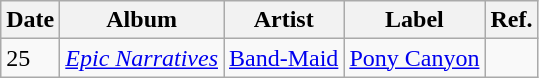<table class="wikitable">
<tr>
<th>Date</th>
<th>Album</th>
<th>Artist</th>
<th>Label</th>
<th>Ref.</th>
</tr>
<tr>
<td>25</td>
<td><em><a href='#'>Epic Narratives</a></em></td>
<td><a href='#'>Band-Maid</a></td>
<td><a href='#'>Pony Canyon</a></td>
<td></td>
</tr>
</table>
